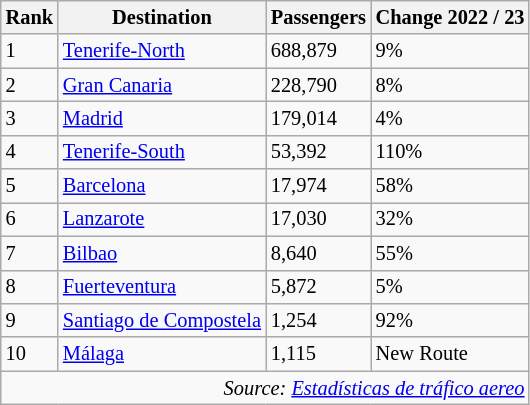<table class="wikitable" style="font-size: 85%; width:align">
<tr>
<th>Rank</th>
<th>Destination</th>
<th>Passengers</th>
<th>Change 2022 / 23</th>
</tr>
<tr>
<td>1</td>
<td> <a href='#'>Tenerife-North</a></td>
<td>688,879</td>
<td> 9%</td>
</tr>
<tr>
<td>2</td>
<td> <a href='#'>Gran Canaria</a></td>
<td>228,790</td>
<td> 8%</td>
</tr>
<tr>
<td>3</td>
<td> <a href='#'>Madrid</a></td>
<td>179,014</td>
<td> 4%</td>
</tr>
<tr>
<td>4</td>
<td> <a href='#'>Tenerife-South</a></td>
<td>53,392</td>
<td> 110%</td>
</tr>
<tr>
<td>5</td>
<td> <a href='#'>Barcelona</a></td>
<td>17,974</td>
<td> 58%</td>
</tr>
<tr>
<td>6</td>
<td> <a href='#'>Lanzarote</a></td>
<td>17,030</td>
<td> 32%</td>
</tr>
<tr>
<td>7</td>
<td> <a href='#'>Bilbao</a></td>
<td>8,640</td>
<td> 55%</td>
</tr>
<tr>
<td>8</td>
<td> <a href='#'>Fuerteventura</a></td>
<td>5,872</td>
<td> 5%</td>
</tr>
<tr>
<td>9</td>
<td> <a href='#'>Santiago de Compostela</a></td>
<td>1,254</td>
<td> 92%</td>
</tr>
<tr>
<td>10</td>
<td> <a href='#'>Málaga</a></td>
<td>1,115</td>
<td> New Route</td>
</tr>
<tr>
<td colspan="4" style="text-align:right;"><em>Source: <a href='#'>Estadísticas de tráfico aereo</a></em></td>
</tr>
</table>
